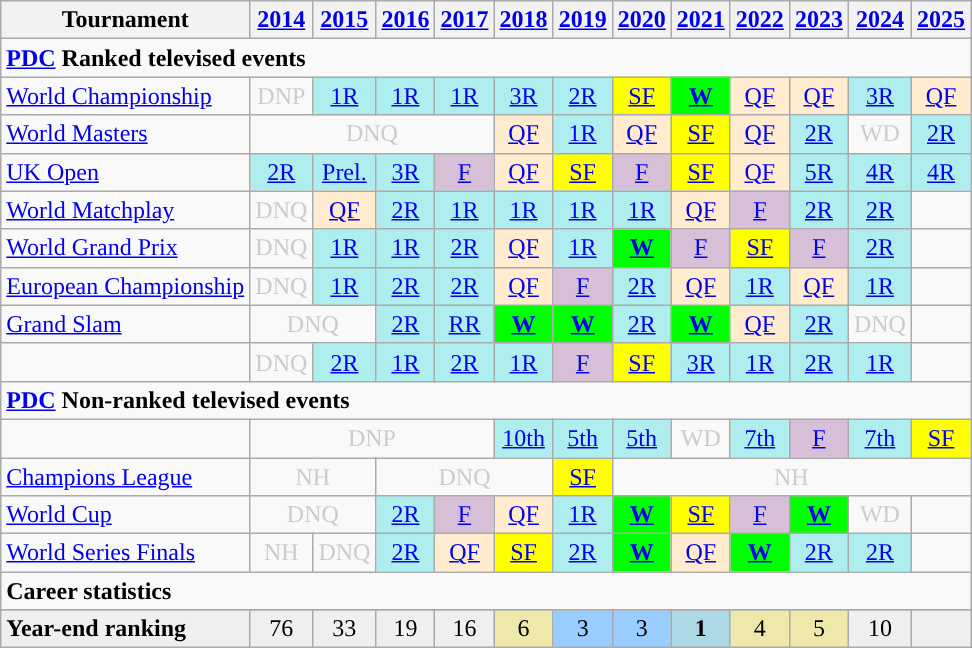<table class=wikitable style=text-align:center;font-size:100%>
<tr>
<th>Tournament</th>
<th><a href='#'>2014</a></th>
<th><a href='#'>2015</a></th>
<th><a href='#'>2016</a></th>
<th><a href='#'>2017</a></th>
<th><a href='#'>2018</a></th>
<th><a href='#'>2019</a></th>
<th><a href='#'>2020</a></th>
<th><a href='#'>2021</a></th>
<th><a href='#'>2022</a></th>
<th><a href='#'>2023</a></th>
<th><a href='#'>2024</a></th>
<th><a href='#'>2025</a></th>
</tr>
<tr>
<td colspan="13" align="left"><strong><a href='#'>PDC</a> Ranked televised events</strong></td>
</tr>
<tr>
<td align=left><a href='#'>World Championship</a></td>
<td style="text-align:center; color:#ccc;">DNP</td>
<td style="text-align:center; background:#afeeee;"><a href='#'>1R</a></td>
<td style="text-align:center; background:#afeeee;"><a href='#'>1R</a></td>
<td style="text-align:center; background:#afeeee;"><a href='#'>1R</a></td>
<td style="text-align:center; background:#afeeee;"><a href='#'>3R</a></td>
<td style="text-align:center; background:#afeeee;"><a href='#'>2R</a></td>
<td style="text-align:center; background:yellow;"><a href='#'>SF</a></td>
<td style="text-align:center; background:#00ff00;"><strong><a href='#'>W</a></strong></td>
<td style="text-align:center; background:#ffebcd;"><a href='#'>QF</a></td>
<td style="text-align:center; background:#ffebcd;"><a href='#'>QF</a></td>
<td style="text-align:center; background:#afeeee;"><a href='#'>3R</a></td>
<td style="text-align:center; background:#ffebcd;"><a href='#'>QF</a></td>
</tr>
<tr>
<td align=left><a href='#'>World Masters</a></td>
<td colspan="4" style="text-align:center; color:#ccc;">DNQ</td>
<td style="text-align:center; background:#ffebcd;"><a href='#'>QF</a></td>
<td style="text-align:center; background:#afeeee;"><a href='#'>1R</a></td>
<td style="text-align:center; background:#ffebcd;"><a href='#'>QF</a></td>
<td style="text-align:center; background:yellow;"><a href='#'>SF</a></td>
<td style="text-align:center; background:#ffebcd;"><a href='#'>QF</a></td>
<td style="text-align:center; background:#afeeee;"><a href='#'>2R</a></td>
<td style="text-align:center; color:#ccc;">WD</td>
<td style="text-align:center; background:#afeeee;"><a href='#'>2R</a></td>
</tr>
<tr>
<td align=left><a href='#'>UK Open</a></td>
<td style="text-align:center; background:#afeeee;"><a href='#'>2R</a></td>
<td style="text-align:center; background:#afeeee;"><a href='#'>Prel.</a></td>
<td style="text-align:center; background:#afeeee;"><a href='#'>3R</a></td>
<td style="text-align:center; background:#D8BFD8;"><a href='#'>F</a></td>
<td style="text-align:center; background:#ffebcd;"><a href='#'>QF</a></td>
<td style="text-align:center; background:yellow;"><a href='#'>SF</a></td>
<td style="text-align:center; background:#D8BFD8;"><a href='#'>F</a></td>
<td style="text-align:center; background:yellow;"><a href='#'>SF</a></td>
<td style="text-align:center; background:#ffebcd;"><a href='#'>QF</a></td>
<td style="text-align:center; background:#afeeee;"><a href='#'>5R</a></td>
<td style="text-align:center; background:#afeeee;"><a href='#'>4R</a></td>
<td style="text-align:center; background:#afeeee;"><a href='#'>4R</a></td>
</tr>
<tr>
<td align=left><a href='#'>World Matchplay</a></td>
<td style="text-align:center; color:#ccc;">DNQ</td>
<td style="text-align:center; background:#ffebcd;"><a href='#'>QF</a></td>
<td style="text-align:center; background:#afeeee;"><a href='#'>2R</a></td>
<td style="text-align:center; background:#afeeee;"><a href='#'>1R</a></td>
<td style="text-align:center; background:#afeeee;"><a href='#'>1R</a></td>
<td style="text-align:center; background:#afeeee;"><a href='#'>1R</a></td>
<td style="text-align:center; background:#afeeee;"><a href='#'>1R</a></td>
<td style="text-align:center; background:#ffebcd;"><a href='#'>QF</a></td>
<td style="text-align:center; background:#D8BFD8;"><a href='#'>F</a></td>
<td style="text-align:center; background:#afeeee;"><a href='#'>2R</a></td>
<td style="text-align:center; background:#afeeee;"><a href='#'>2R</a></td>
<td></td>
</tr>
<tr>
<td align=left><a href='#'>World Grand Prix</a></td>
<td style="text-align:center; color:#ccc;">DNQ</td>
<td style="text-align:center; background:#afeeee;"><a href='#'>1R</a></td>
<td style="text-align:center; background:#afeeee;"><a href='#'>1R</a></td>
<td style="text-align:center; background:#afeeee;"><a href='#'>2R</a></td>
<td style="text-align:center; background:#ffebcd;"><a href='#'>QF</a></td>
<td style="text-align:center; background:#afeeee;"><a href='#'>1R</a></td>
<td style="text-align:center; background:#00ff00;"><strong><a href='#'>W</a></strong></td>
<td style="text-align:center; background:#D8BFD8;"><a href='#'>F</a></td>
<td style="text-align:center; background:yellow;"><a href='#'>SF</a></td>
<td style="text-align:center; background:#D8BFD8;"><a href='#'>F</a></td>
<td style="text-align:center; background:#afeeee;"><a href='#'>2R</a></td>
<td></td>
</tr>
<tr>
<td align=left><a href='#'>European Championship</a></td>
<td style="text-align:center; color:#ccc;">DNQ</td>
<td style="text-align:center; background:#afeeee;"><a href='#'>1R</a></td>
<td style="text-align:center; background:#afeeee;"><a href='#'>2R</a></td>
<td style="text-align:center; background:#afeeee;"><a href='#'>2R</a></td>
<td style="text-align:center; background:#ffebcd;"><a href='#'>QF</a></td>
<td style="text-align:center; background:#D8BFD8;"><a href='#'>F</a></td>
<td style="text-align:center; background:#afeeee;"><a href='#'>2R</a></td>
<td style="text-align:center; background:#ffebcd;"><a href='#'>QF</a></td>
<td style="text-align:center; background:#afeeee;"><a href='#'>1R</a></td>
<td style="text-align:center; background:#ffebcd;"><a href='#'>QF</a></td>
<td style="text-align:center; background:#afeeee;"><a href='#'>1R</a></td>
<td></td>
</tr>
<tr>
<td align=left><a href='#'>Grand Slam</a></td>
<td colspan="2" style="text-align:center; color:#ccc;">DNQ</td>
<td style="text-align:center; background:#afeeee;"><a href='#'>2R</a></td>
<td style="text-align:center; background:#afeeee;"><a href='#'>RR</a></td>
<td style="text-align:center; background:#00ff00;"><strong><a href='#'>W</a></strong></td>
<td style="text-align:center; background:#00ff00;"><strong><a href='#'>W</a></strong></td>
<td style="text-align:center; background:#afeeee;"><a href='#'>2R</a></td>
<td style="text-align:center; background:#00ff00;"><strong><a href='#'>W</a></strong></td>
<td style="text-align:center; background:#ffebcd;"><a href='#'>QF</a></td>
<td style="text-align:center; background:#afeeee;"><a href='#'>2R</a></td>
<td style="text-align:center; color:#ccc;">DNQ</td>
<td></td>
</tr>
<tr>
<td align=left></td>
<td style="text-align:center; color:#ccc;">DNQ</td>
<td style="text-align:center; background:#afeeee;"><a href='#'>2R</a></td>
<td style="text-align:center; background:#afeeee;"><a href='#'>1R</a></td>
<td style="text-align:center; background:#afeeee;"><a href='#'>2R</a></td>
<td style="text-align:center; background:#afeeee;"><a href='#'>1R</a></td>
<td style="text-align:center; background:#D8BFD8;"><a href='#'>F</a></td>
<td style="text-align:center; background:yellow;"><a href='#'>SF</a></td>
<td style="text-align:center; background:#afeeee;"><a href='#'>3R</a></td>
<td style="text-align:center; background:#afeeee;"><a href='#'>1R</a></td>
<td style="text-align:center; background:#afeeee;"><a href='#'>2R</a></td>
<td style="text-align:center; background:#afeeee;"><a href='#'>1R</a></td>
<td></td>
</tr>
<tr>
<td colspan="13" align="left"><strong><a href='#'>PDC</a> Non-ranked televised events</strong></td>
</tr>
<tr>
<td align=left></td>
<td colspan="4" style="text-align:center; color:#ccc;">DNP</td>
<td style="text-align:center; background:#afeeee;"><a href='#'>10th</a></td>
<td style="text-align:center; background:#afeeee;"><a href='#'>5th</a></td>
<td style="text-align:center; background:#afeeee;"><a href='#'>5th</a></td>
<td style="text-align:center; color:#ccc;">WD</td>
<td style="text-align:center; background:#afeeee;"><a href='#'>7th</a></td>
<td style="text-align:center; background:#D8BFD8;"><a href='#'>F</a></td>
<td style="text-align:center; background:#afeeee;"><a href='#'>7th</a></td>
<td style="text-align:center; background:yellow;"><a href='#'>SF</a></td>
</tr>
<tr>
<td align=left><a href='#'>Champions League</a></td>
<td colspan="2" style="text-align:center; color:#ccc;">NH</td>
<td colspan="3" style="text-align:center; color:#ccc;">DNQ</td>
<td style="text-align:center; background:yellow;"><a href='#'>SF</a></td>
<td colspan="6" style="text-align:center; color:#ccc;">NH</td>
</tr>
<tr>
<td align=left><a href='#'>World Cup</a></td>
<td colspan="2" style="text-align:center; color:#ccc;">DNQ</td>
<td style="text-align:center; background:#afeeee;"><a href='#'>2R</a></td>
<td style="text-align:center; background:#D8BFD8;"><a href='#'>F</a></td>
<td style="text-align:center; background:#ffebcd;"><a href='#'>QF</a></td>
<td style="text-align:center; background:#afeeee;"><a href='#'>1R</a></td>
<td style="text-align:center; background:#00ff00;"><strong><a href='#'>W</a></strong></td>
<td style="text-align:center; background:yellow;"><a href='#'>SF</a></td>
<td style="text-align:center; background:#D8BFD8;"><a href='#'>F</a></td>
<td style="text-align:center; background:#00ff00;"><strong><a href='#'>W</a></strong></td>
<td style="text-align:center; color:#ccc;">WD</td>
<td></td>
</tr>
<tr>
<td align=left><a href='#'>World Series Finals</a></td>
<td style="text-align:center; color:#ccc;">NH</td>
<td style="text-align:center; color:#ccc;">DNQ</td>
<td style="text-align:center; background:#afeeee;"><a href='#'>2R</a></td>
<td style="text-align:center; background:#ffebcd;"><a href='#'>QF</a></td>
<td style="text-align:center; background:yellow;"><a href='#'>SF</a></td>
<td style="text-align:center; background:#afeeee;"><a href='#'>2R</a></td>
<td style="text-align:center; background:#00ff00;"><strong><a href='#'>W</a></strong></td>
<td style="text-align:center; background:#ffebcd;"><a href='#'>QF</a></td>
<td style="text-align:center; background:#00ff00;"><strong><a href='#'>W</a></strong></td>
<td style="text-align:center; background:#afeeee;"><a href='#'>2R</a></td>
<td style="text-align:center; background:#afeeee;"><a href='#'>2R</a></td>
<td></td>
</tr>
<tr>
<td colspan="13" align="left"><strong>Career statistics</strong></td>
</tr>
<tr>
</tr>
<tr bgcolor="efefef">
<td align="left"><strong>Year-end ranking</strong></td>
<td style="text-align:center;">76</td>
<td style="text-align:center;">33</td>
<td style="text-align:center;">19</td>
<td style="text-align:center;">16</td>
<td style="text-align:center; background:#eee8aa;">6</td>
<td style="text-align:center; background:#99ccff;">3</td>
<td style="text-align:center; background:#99ccff;">3</td>
<td style="text-align:center; background:#add8e6;"><strong>1</strong></td>
<td style="text-align:center; background:#eee8aa;">4</td>
<td style="text-align:center; background:#eee8aa;">5</td>
<td style="text-align:center;">10</td>
<td></td>
</tr>
</table>
